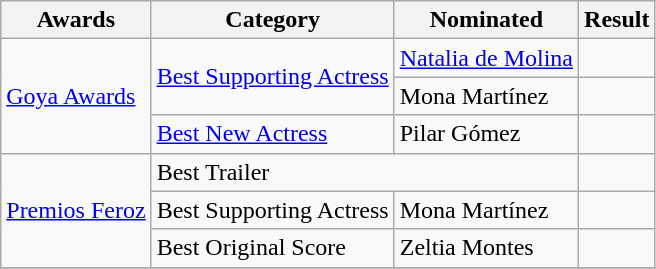<table class="wikitable">
<tr>
<th>Awards</th>
<th>Category</th>
<th>Nominated</th>
<th>Result</th>
</tr>
<tr>
<td rowspan=3><a href='#'>Goya Awards</a></td>
<td rowspan=2><a href='#'>Best Supporting Actress</a></td>
<td><a href='#'>Natalia de Molina</a></td>
<td></td>
</tr>
<tr>
<td>Mona Martínez</td>
<td></td>
</tr>
<tr>
<td><a href='#'>Best New Actress</a></td>
<td>Pilar Gómez</td>
<td></td>
</tr>
<tr>
<td rowspan=3><a href='#'>Premios Feroz</a></td>
<td colspan=2>Best Trailer</td>
<td></td>
</tr>
<tr>
<td>Best Supporting Actress</td>
<td>Mona Martínez</td>
<td></td>
</tr>
<tr>
<td>Best Original Score</td>
<td>Zeltia Montes</td>
<td></td>
</tr>
<tr>
</tr>
</table>
